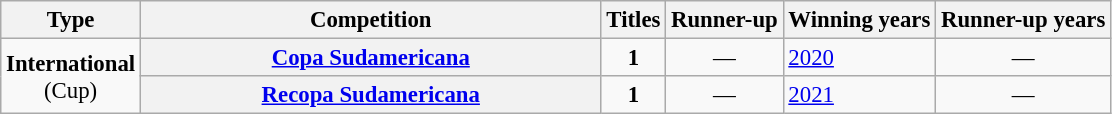<table class="wikitable plainrowheaders" style="font-size:95%; text-align:center;">
<tr>
<th>Type</th>
<th width=300px>Competition</th>
<th>Titles</th>
<th>Runner-up</th>
<th>Winning years</th>
<th>Runner-up years</th>
</tr>
<tr>
<td rowspan="4"><strong>International</strong><br>(Cup)</td>
<th scope="col"><a href='#'>Copa Sudamericana</a></th>
<td><strong>1</strong></td>
<td style="text-align:center;">—</td>
<td align="left"><a href='#'>2020</a></td>
<td style="text-align:center;">—</td>
</tr>
<tr>
<th scope=col><a href='#'>Recopa Sudamericana</a></th>
<td><strong>1</strong></td>
<td style="text-align:center;">—</td>
<td align="left"><a href='#'>2021</a></td>
<td style="text-align:center;">—</td>
</tr>
</table>
